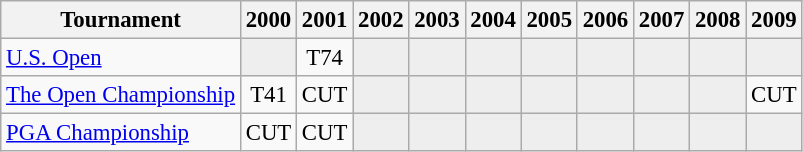<table class="wikitable" style="font-size:95%;text-align:center;">
<tr>
<th>Tournament</th>
<th>2000</th>
<th>2001</th>
<th>2002</th>
<th>2003</th>
<th>2004</th>
<th>2005</th>
<th>2006</th>
<th>2007</th>
<th>2008</th>
<th>2009</th>
</tr>
<tr>
<td align=left><a href='#'>U.S. Open</a></td>
<td style="background:#eeeeee;"></td>
<td>T74</td>
<td style="background:#eeeeee;"></td>
<td style="background:#eeeeee;"></td>
<td style="background:#eeeeee;"></td>
<td style="background:#eeeeee;"></td>
<td style="background:#eeeeee;"></td>
<td style="background:#eeeeee;"></td>
<td style="background:#eeeeee;"></td>
<td style="background:#eeeeee;"></td>
</tr>
<tr>
<td align=left><a href='#'>The Open Championship</a></td>
<td>T41</td>
<td>CUT</td>
<td style="background:#eeeeee;"></td>
<td style="background:#eeeeee;"></td>
<td style="background:#eeeeee;"></td>
<td style="background:#eeeeee;"></td>
<td style="background:#eeeeee;"></td>
<td style="background:#eeeeee;"></td>
<td style="background:#eeeeee;"></td>
<td>CUT</td>
</tr>
<tr>
<td align=left><a href='#'>PGA Championship</a></td>
<td>CUT</td>
<td>CUT</td>
<td style="background:#eeeeee;"></td>
<td style="background:#eeeeee;"></td>
<td style="background:#eeeeee;"></td>
<td style="background:#eeeeee;"></td>
<td style="background:#eeeeee;"></td>
<td style="background:#eeeeee;"></td>
<td style="background:#eeeeee;"></td>
<td style="background:#eeeeee;"></td>
</tr>
</table>
